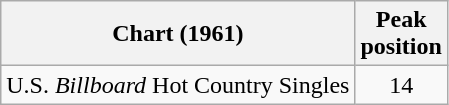<table class="wikitable">
<tr>
<th align="left">Chart (1961)</th>
<th align="center">Peak<br>position</th>
</tr>
<tr>
<td align="left">U.S. <em>Billboard</em> Hot Country Singles</td>
<td align="center">14</td>
</tr>
</table>
